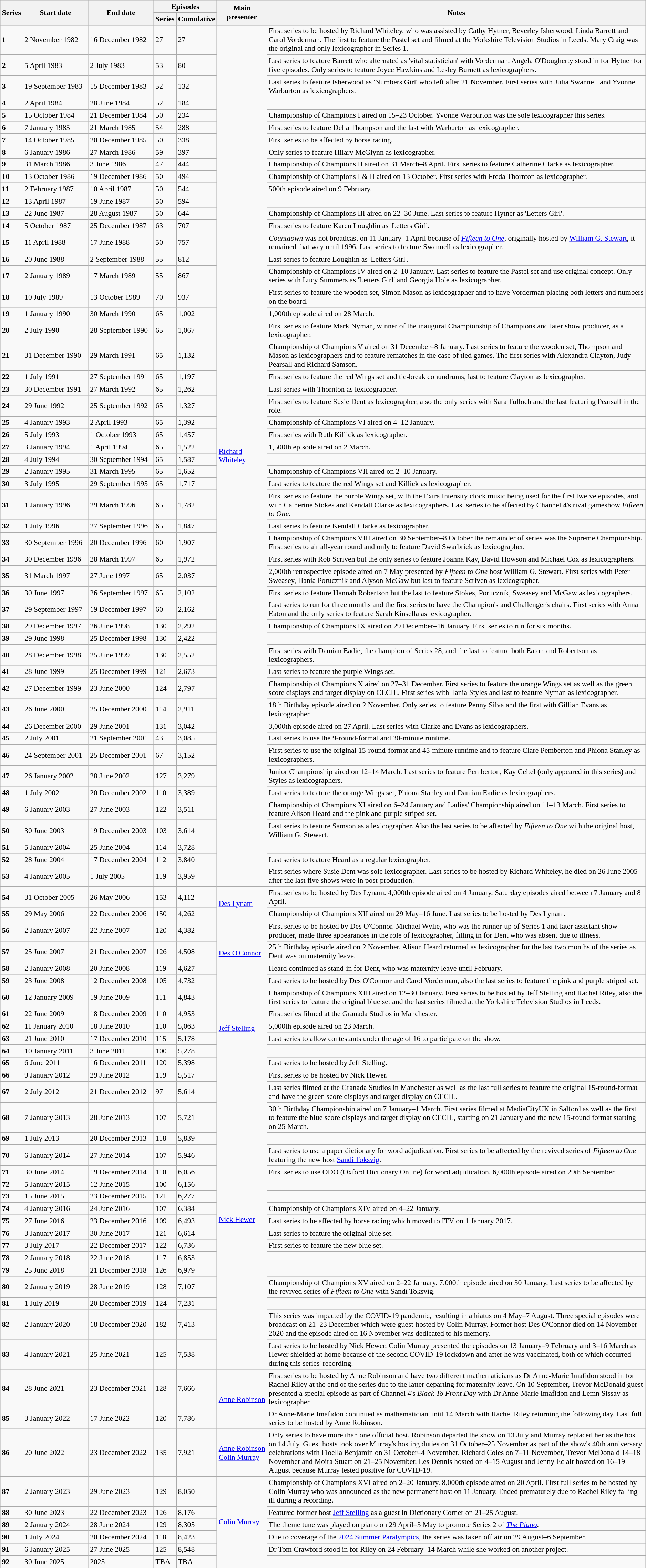<table class="wikitable sticky-header-multi" style="font-size:90%">
<tr>
<th rowspan="2">Series</th>
<th rowspan="2" width=120pt>Start date</th>
<th rowspan="2" width=120pt>End date</th>
<th colspan="2">Episodes</th>
<th rowspan="2" width=90pt>Main presenter</th>
<th rowspan="2">Notes</th>
</tr>
<tr>
<th>Series</th>
<th>Cumulative</th>
</tr>
<tr>
<td><strong>1</strong></td>
<td>2 November 1982</td>
<td>16 December 1982</td>
<td>27</td>
<td>27</td>
<td rowspan="53"><a href='#'>Richard Whiteley</a></td>
<td>First series to be hosted by Richard Whiteley, who was assisted by Cathy Hytner, Beverley Isherwood, Linda Barrett and Carol Vorderman. The first to feature the Pastel set and filmed at the Yorkshire Television Studios in Leeds. Mary Craig was the original and only lexicographer in Series 1.</td>
</tr>
<tr>
<td><strong>2</strong></td>
<td>5 April 1983</td>
<td>2 July 1983</td>
<td>53</td>
<td>80</td>
<td>Last series to feature Barrett who alternated as 'vital statistician' with Vorderman. Angela O'Dougherty stood in for Hytner for five episodes. Only series to feature Joyce Hawkins and Lesley Burnett as lexicographers.</td>
</tr>
<tr>
<td><strong>3</strong></td>
<td>19 September 1983</td>
<td>15 December 1983</td>
<td>52</td>
<td>132</td>
<td>Last series to feature Isherwood as 'Numbers Girl' who left after 21 November. First series with Julia Swannell and Yvonne Warburton as lexicographers.</td>
</tr>
<tr>
<td><strong>4</strong></td>
<td>2 April 1984</td>
<td>28 June 1984</td>
<td>52</td>
<td>184</td>
<td></td>
</tr>
<tr>
<td><strong>5</strong></td>
<td>15 October 1984</td>
<td>21 December 1984</td>
<td>50</td>
<td>234</td>
<td>Championship of Champions I aired on 15–23 October. Yvonne Warburton was the sole lexicographer this series.</td>
</tr>
<tr>
<td><strong>6</strong></td>
<td>7 January 1985</td>
<td>21 March 1985</td>
<td>54</td>
<td>288</td>
<td>First series to feature Della Thompson and the last with Warburton as lexicographer.</td>
</tr>
<tr>
<td><strong>7</strong></td>
<td>14 October 1985</td>
<td>20 December 1985</td>
<td>50</td>
<td>338</td>
<td>First series to be affected by horse racing.</td>
</tr>
<tr>
<td><strong>8</strong></td>
<td>6 January 1986</td>
<td>27 March 1986</td>
<td>59</td>
<td>397</td>
<td>Only series to feature Hilary McGlynn as lexicographer.</td>
</tr>
<tr>
<td><strong>9</strong></td>
<td>31 March 1986</td>
<td>3 June 1986</td>
<td>47</td>
<td>444</td>
<td>Championship of Champions II aired on 31 March–8 April. First series to feature Catherine Clarke as lexicographer.</td>
</tr>
<tr>
<td><strong>10</strong></td>
<td>13 October 1986</td>
<td>19 December 1986</td>
<td>50</td>
<td>494</td>
<td>Championship of Champions I & II aired on 13 October. First series with Freda Thornton as lexicographer.</td>
</tr>
<tr>
<td><strong>11</strong></td>
<td>2 February 1987</td>
<td>10 April 1987</td>
<td>50</td>
<td>544</td>
<td>500th episode aired on 9 February.</td>
</tr>
<tr>
<td><strong>12</strong></td>
<td>13 April 1987</td>
<td>19 June 1987</td>
<td>50</td>
<td>594</td>
<td></td>
</tr>
<tr>
<td><strong>13</strong></td>
<td>22 June 1987</td>
<td>28 August 1987</td>
<td>50</td>
<td>644</td>
<td>Championship of Champions III aired on 22–30 June. Last series to feature Hytner as 'Letters Girl'.</td>
</tr>
<tr>
<td><strong>14</strong></td>
<td>5 October 1987</td>
<td>25 December 1987</td>
<td>63</td>
<td>707</td>
<td>First series to feature Karen Loughlin as 'Letters Girl'.</td>
</tr>
<tr>
<td><strong>15</strong></td>
<td>11 April 1988</td>
<td>17 June 1988</td>
<td>50</td>
<td>757</td>
<td><em>Countdown</em> was not broadcast on 11 January–1 April because of <em><a href='#'>Fifteen to One</a></em>, originally hosted by <a href='#'>William G. Stewart</a>, it remained that way until 1996. Last series to feature Swannell as lexicographer.</td>
</tr>
<tr>
<td><strong>16</strong></td>
<td>20 June 1988</td>
<td>2 September 1988</td>
<td>55</td>
<td>812</td>
<td>Last series to feature Loughlin as 'Letters Girl'.</td>
</tr>
<tr>
<td><strong>17</strong></td>
<td>2 January 1989</td>
<td>17 March 1989</td>
<td>55</td>
<td>867</td>
<td>Championship of Champions IV aired on 2–10 January. Last series to feature the Pastel set and use original concept. Only series with Lucy Summers as 'Letters Girl' and Georgia Hole as lexicographer.</td>
</tr>
<tr>
<td><strong>18</strong></td>
<td>10 July 1989</td>
<td>13 October 1989</td>
<td>70</td>
<td>937</td>
<td>First series to feature the wooden set, Simon Mason as lexicographer and to have Vorderman placing both letters and numbers on the board.</td>
</tr>
<tr>
<td><strong>19</strong></td>
<td>1 January 1990</td>
<td>30 March 1990</td>
<td>65</td>
<td>1,002</td>
<td>1,000th episode aired on 28 March.</td>
</tr>
<tr>
<td><strong>20</strong></td>
<td>2 July 1990</td>
<td>28 September 1990</td>
<td>65</td>
<td>1,067</td>
<td>First series to feature Mark Nyman, winner of the inaugural Championship of Champions and later show producer, as a lexicographer.</td>
</tr>
<tr>
<td><strong>21</strong></td>
<td>31 December 1990</td>
<td>29 March 1991</td>
<td>65</td>
<td>1,132</td>
<td>Championship of Champions V aired on 31 December–8 January. Last series to feature the wooden set, Thompson and Mason as lexicographers and to feature rematches in the case of tied games. The first series with Alexandra Clayton, Judy Pearsall and Richard Samson.</td>
</tr>
<tr>
<td><strong>22</strong></td>
<td>1 July 1991</td>
<td>27 September 1991</td>
<td>65</td>
<td>1,197</td>
<td>First series to feature the red Wings set and tie-break conundrums, last to feature Clayton as lexicographer.</td>
</tr>
<tr>
<td><strong>23</strong></td>
<td>30 December 1991</td>
<td>27 March 1992</td>
<td>65</td>
<td>1,262</td>
<td>Last series with Thornton as lexicographer.</td>
</tr>
<tr>
<td><strong>24</strong></td>
<td>29 June 1992</td>
<td>25 September 1992</td>
<td>65</td>
<td>1,327</td>
<td>First series to feature Susie Dent as lexicographer, also the only series with Sara Tulloch and the last featuring Pearsall in the role.</td>
</tr>
<tr>
<td><strong>25</strong></td>
<td>4 January 1993</td>
<td>2 April 1993</td>
<td>65</td>
<td>1,392</td>
<td>Championship of Champions VI aired on 4–12 January.</td>
</tr>
<tr>
<td><strong>26</strong></td>
<td>5 July 1993</td>
<td>1 October 1993</td>
<td>65</td>
<td>1,457</td>
<td>First series with Ruth Killick as lexicographer.</td>
</tr>
<tr>
<td><strong>27</strong></td>
<td>3 January 1994</td>
<td>1 April 1994</td>
<td>65</td>
<td>1,522</td>
<td>1,500th episode aired on 2 March.</td>
</tr>
<tr>
<td><strong>28</strong></td>
<td>4 July 1994</td>
<td>30 September 1994</td>
<td>65</td>
<td>1,587</td>
<td></td>
</tr>
<tr>
<td><strong>29</strong></td>
<td>2 January 1995</td>
<td>31 March 1995</td>
<td>65</td>
<td>1,652</td>
<td>Championship of Champions VII aired on 2–10 January.</td>
</tr>
<tr>
<td><strong>30</strong></td>
<td>3 July 1995</td>
<td>29 September 1995</td>
<td>65</td>
<td>1,717</td>
<td>Last series to feature the red Wings set and Killick as lexicographer.</td>
</tr>
<tr>
<td><strong>31</strong></td>
<td>1 January 1996</td>
<td>29 March 1996</td>
<td>65</td>
<td>1,782</td>
<td>First series to feature the purple Wings set, with the Extra Intensity clock music being used for the first twelve episodes, and with Catherine Stokes and Kendall Clarke as lexicographers. Last series to be affected by Channel 4's rival gameshow <em>Fifteen to One</em>.</td>
</tr>
<tr>
<td><strong>32</strong></td>
<td>1 July 1996</td>
<td>27 September 1996</td>
<td>65</td>
<td>1,847</td>
<td>Last series to feature Kendall Clarke as lexicographer.</td>
</tr>
<tr>
<td><strong>33</strong></td>
<td>30 September 1996</td>
<td>20 December 1996</td>
<td>60</td>
<td>1,907</td>
<td>Championship of Champions VIII aired on 30 September–8 October the remainder of series was the Supreme Championship. First series to air all-year round and only to feature David Swarbrick as lexicographer.</td>
</tr>
<tr>
<td><strong>34</strong></td>
<td>30 December 1996</td>
<td>28 March 1997</td>
<td>65</td>
<td>1,972</td>
<td>First series with Rob Scriven but the only series to feature Joanna Kay, David Howson and Michael Cox as lexicographers.</td>
</tr>
<tr>
<td><strong>35</strong></td>
<td>31 March 1997</td>
<td>27 June 1997</td>
<td>65</td>
<td>2,037</td>
<td>2,000th retrospective episode aired on 7 May presented by <em>Fifteen to One</em> host William G. Stewart. First series with Peter Sweasey, Hania Porucznik and Alyson McGaw but last to feature Scriven as lexicographer.</td>
</tr>
<tr>
<td><strong>36</strong></td>
<td>30 June 1997</td>
<td>26 September 1997</td>
<td>65</td>
<td>2,102</td>
<td>First series to feature Hannah Robertson but the last to feature Stokes, Porucznik, Sweasey and McGaw as lexicographers.</td>
</tr>
<tr>
<td><strong>37</strong></td>
<td>29 September 1997</td>
<td>19 December 1997</td>
<td>60</td>
<td>2,162</td>
<td>Last series to run for three months and the first series to have the Champion's and Challenger's chairs. First series with Anna Eaton and the only series to feature Sarah Kinsella as lexicographer.</td>
</tr>
<tr>
<td><strong>38</strong></td>
<td>29 December 1997</td>
<td>26 June 1998</td>
<td>130</td>
<td>2,292</td>
<td>Championship of Champions IX aired on 29 December–16 January. First series to run for six months.</td>
</tr>
<tr>
<td><strong>39</strong></td>
<td>29 June 1998</td>
<td>25 December 1998</td>
<td>130</td>
<td>2,422</td>
<td></td>
</tr>
<tr>
<td><strong>40</strong></td>
<td>28 December 1998</td>
<td>25 June 1999</td>
<td>130</td>
<td>2,552</td>
<td>First series with Damian Eadie, the champion of Series 28, and the last to feature both Eaton and Robertson as lexicographers.</td>
</tr>
<tr>
<td><strong>41</strong></td>
<td>28 June 1999</td>
<td>25 December 1999</td>
<td>121</td>
<td>2,673</td>
<td>Last series to feature the purple Wings set.</td>
</tr>
<tr>
<td><strong>42</strong></td>
<td>27 December 1999</td>
<td>23 June 2000</td>
<td>124</td>
<td>2,797</td>
<td>Championship of Champions X aired on 27–31 December. First series to feature the orange Wings set as well as the green score displays and target display on CECIL. First series with Tania Styles and last to feature Nyman as lexicographer.</td>
</tr>
<tr>
<td><strong>43</strong></td>
<td>26 June 2000</td>
<td>25 December 2000</td>
<td>114</td>
<td>2,911</td>
<td>18th Birthday episode aired on 2 November. Only series to feature Penny Silva and the first with Gillian Evans as lexicographer.</td>
</tr>
<tr>
<td><strong>44</strong></td>
<td>26 December 2000</td>
<td>29 June 2001</td>
<td>131</td>
<td>3,042</td>
<td>3,000th episode aired on 27 April. Last series with Clarke and Evans as lexicographers.</td>
</tr>
<tr>
<td><strong>45</strong></td>
<td>2 July 2001</td>
<td>21 September 2001</td>
<td>43</td>
<td>3,085</td>
<td>Last series to use the 9-round-format and 30-minute runtime.</td>
</tr>
<tr>
<td><strong>46</strong></td>
<td>24 September 2001</td>
<td>25 December 2001</td>
<td>67</td>
<td>3,152</td>
<td>First series to use the original 15-round-format and 45-minute runtime and to feature Clare Pemberton and Phiona Stanley as lexicographers.</td>
</tr>
<tr>
<td><strong>47</strong></td>
<td>26 January 2002</td>
<td>28 June 2002</td>
<td>127</td>
<td>3,279</td>
<td>Junior Championship aired on 12–14 March. Last series to feature Pemberton, Kay Celtel (only appeared in this series) and Styles as lexicographers.</td>
</tr>
<tr>
<td><strong>48</strong></td>
<td>1 July 2002</td>
<td>20 December 2002</td>
<td>110</td>
<td>3,389</td>
<td>Last series to feature the orange Wings set, Phiona Stanley and Damian Eadie as lexicographers.</td>
</tr>
<tr>
<td><strong>49</strong></td>
<td>6 January 2003</td>
<td>27 June 2003</td>
<td>122</td>
<td>3,511</td>
<td>Championship of Champions XI aired on 6–24 January and Ladies' Championship aired on 11–13 March. First series to feature Alison Heard and the pink and purple striped set.</td>
</tr>
<tr>
<td><strong>50</strong></td>
<td>30 June 2003</td>
<td>19 December 2003</td>
<td>103</td>
<td>3,614</td>
<td>Last series to feature Samson as a lexicographer. Also the last series to be affected by <em>Fifteen to One</em> with the original host, William G. Stewart.</td>
</tr>
<tr>
<td><strong>51</strong></td>
<td>5 January 2004</td>
<td>25 June 2004</td>
<td>114</td>
<td>3,728</td>
<td></td>
</tr>
<tr>
<td><strong>52</strong></td>
<td>28 June 2004</td>
<td>17 December 2004</td>
<td>112</td>
<td>3,840</td>
<td>Last series to feature Heard as a regular lexicographer.</td>
</tr>
<tr>
<td><strong>53</strong></td>
<td>4 January 2005</td>
<td>1 July 2005</td>
<td>119</td>
<td>3,959</td>
<td>First series where Susie Dent was sole lexicographer. Last series to be hosted by Richard Whiteley, he died on 26 June 2005 after the last five shows were in post-production.</td>
</tr>
<tr>
<td><strong>54</strong></td>
<td>31 October 2005</td>
<td>26 May 2006</td>
<td>153</td>
<td>4,112</td>
<td rowspan="2"><a href='#'>Des Lynam</a></td>
<td>First series to be hosted by Des Lynam. 4,000th episode aired on 4 January. Saturday episodes aired between 7 January and 8 April.</td>
</tr>
<tr>
<td><strong>55</strong></td>
<td>29 May 2006</td>
<td>22 December 2006</td>
<td>150</td>
<td>4,262</td>
<td>Championship of Champions XII aired on 29 May–16 June. Last series to be hosted by Des Lynam.</td>
</tr>
<tr>
<td><strong>56</strong></td>
<td>2 January 2007</td>
<td>22 June 2007</td>
<td>120</td>
<td>4,382</td>
<td rowspan="4"><a href='#'>Des O'Connor</a></td>
<td>First series to be hosted by Des O'Connor. Michael Wylie, who was the runner-up of Series 1 and later assistant show producer, made three appearances in the role of lexicographer, filling in for Dent who was absent due to illness.</td>
</tr>
<tr>
<td><strong>57</strong></td>
<td>25 June 2007</td>
<td>21 December 2007</td>
<td>126</td>
<td>4,508</td>
<td>25th Birthday episode aired on 2 November. Alison Heard returned as lexicographer for the last two months of the series as Dent was on maternity leave.</td>
</tr>
<tr>
<td><strong>58</strong></td>
<td>2 January 2008</td>
<td>20 June 2008</td>
<td>119</td>
<td>4,627</td>
<td>Heard continued as stand-in for Dent, who was maternity leave until February.</td>
</tr>
<tr>
<td><strong>59</strong></td>
<td>23 June 2008</td>
<td>12 December 2008</td>
<td>105</td>
<td>4,732</td>
<td>Last series to be hosted by Des O'Connor and Carol Vorderman, also the last series to feature the pink and purple striped set.</td>
</tr>
<tr>
<td><strong>60</strong></td>
<td>12 January 2009</td>
<td>19 June 2009</td>
<td>111</td>
<td>4,843</td>
<td rowspan="6"><a href='#'>Jeff Stelling</a></td>
<td>Championship of Champions XIII aired on 12–30 January. First series to be hosted by Jeff Stelling and Rachel Riley, also the first series to feature the original blue set and the last series filmed at the Yorkshire Television Studios in Leeds.</td>
</tr>
<tr>
<td><strong>61</strong></td>
<td>22 June 2009</td>
<td>18 December 2009</td>
<td>110</td>
<td>4,953</td>
<td>First series filmed at the Granada Studios in Manchester.</td>
</tr>
<tr>
<td><strong>62</strong></td>
<td>11 January 2010</td>
<td>18 June 2010</td>
<td>110</td>
<td>5,063</td>
<td>5,000th episode aired on 23 March.</td>
</tr>
<tr>
<td><strong>63</strong></td>
<td>21 June 2010</td>
<td>17 December 2010</td>
<td>115</td>
<td>5,178</td>
<td>Last series to allow contestants under the age of 16 to participate on the show.</td>
</tr>
<tr>
<td><strong>64</strong></td>
<td>10 January 2011</td>
<td>3 June 2011</td>
<td>100</td>
<td>5,278</td>
<td></td>
</tr>
<tr>
<td><strong>65</strong></td>
<td>6 June 2011</td>
<td>16 December 2011</td>
<td>120</td>
<td>5,398</td>
<td>Last series to be hosted by Jeff Stelling.</td>
</tr>
<tr>
<td><strong>66</strong></td>
<td>9 January 2012</td>
<td>29 June 2012</td>
<td>119</td>
<td>5,517</td>
<td rowspan="18"><a href='#'>Nick Hewer</a></td>
<td>First series to be hosted by Nick Hewer.</td>
</tr>
<tr>
<td><strong>67</strong></td>
<td>2 July 2012</td>
<td>21 December 2012</td>
<td>97</td>
<td>5,614</td>
<td>Last series filmed at the Granada Studios in Manchester as well as the last full series to feature the original 15-round-format and have the green score displays and target display on CECIL.</td>
</tr>
<tr>
<td><strong>68</strong></td>
<td>7 January 2013</td>
<td>28 June 2013</td>
<td>107</td>
<td>5,721</td>
<td>30th Birthday Championship aired on 7 January–1 March. First series filmed at MediaCityUK in Salford as well as the first to feature the blue score displays and target display on CECIL, starting on 21 January and the new 15-round format starting on 25 March.</td>
</tr>
<tr>
<td><strong>69</strong></td>
<td>1 July 2013</td>
<td>20 December 2013</td>
<td>118</td>
<td>5,839</td>
<td></td>
</tr>
<tr>
<td><strong>70</strong></td>
<td>6 January 2014</td>
<td>27 June 2014</td>
<td>107</td>
<td>5,946</td>
<td>Last series to use a paper dictionary for word adjudication. First series to be affected by the revived series of <em>Fifteen to One</em> featuring the new host <a href='#'>Sandi Toksvig</a>.</td>
</tr>
<tr>
<td><strong>71</strong></td>
<td>30 June 2014</td>
<td>19 December 2014</td>
<td>110</td>
<td>6,056</td>
<td>First series to use ODO (Oxford Dictionary Online) for word adjudication. 6,000th episode aired on 29th September.</td>
</tr>
<tr>
<td><strong>72</strong></td>
<td>5 January 2015</td>
<td>12 June 2015</td>
<td>100</td>
<td>6,156</td>
<td></td>
</tr>
<tr>
<td><strong>73</strong></td>
<td>15 June 2015</td>
<td>23 December 2015</td>
<td>121</td>
<td>6,277</td>
<td></td>
</tr>
<tr>
<td><strong>74</strong></td>
<td>4 January 2016</td>
<td>24 June 2016</td>
<td>107</td>
<td>6,384</td>
<td>Championship of Champions XIV aired on 4–22 January.</td>
</tr>
<tr>
<td><strong>75</strong></td>
<td>27 June 2016</td>
<td>23 December 2016</td>
<td>109</td>
<td>6,493</td>
<td>Last series to be affected by horse racing which moved to ITV on 1 January 2017.</td>
</tr>
<tr>
<td><strong>76</strong></td>
<td>3 January 2017</td>
<td>30 June 2017</td>
<td>121</td>
<td>6,614</td>
<td>Last series to feature the original blue set.</td>
</tr>
<tr>
<td><strong>77</strong></td>
<td>3 July 2017</td>
<td>22 December 2017</td>
<td>122</td>
<td>6,736</td>
<td>First series to feature the new blue set.</td>
</tr>
<tr>
<td><strong>78</strong></td>
<td>2 January 2018</td>
<td>22 June 2018</td>
<td>117</td>
<td>6,853</td>
<td></td>
</tr>
<tr>
<td><strong>79</strong></td>
<td>25 June 2018</td>
<td>21 December 2018</td>
<td>126</td>
<td>6,979</td>
<td></td>
</tr>
<tr>
<td><strong>80</strong></td>
<td>2 January 2019</td>
<td>28 June 2019</td>
<td>128</td>
<td>7,107</td>
<td>Championship of Champions XV aired on 2–22 January. 7,000th episode aired on 30 January. Last series to be affected by the revived series of <em>Fifteen to One</em> with Sandi Toksvig.</td>
</tr>
<tr>
<td><strong>81</strong></td>
<td>1 July 2019</td>
<td>20 December 2019</td>
<td>124</td>
<td>7,231</td>
<td></td>
</tr>
<tr>
<td><strong>82</strong></td>
<td>2 January 2020</td>
<td>18 December 2020</td>
<td>182</td>
<td>7,413</td>
<td>This series was impacted by the COVID-19 pandemic, resulting in a hiatus on 4 May–7 August. Three special episodes were broadcast on 21–23 December which were guest-hosted by Colin Murray. Former host Des O'Connor died on 14 November 2020 and the episode aired on 16 November was dedicated to his memory.</td>
</tr>
<tr>
<td><strong>83</strong></td>
<td>4 January 2021</td>
<td>25 June 2021</td>
<td>125</td>
<td>7,538</td>
<td>Last series to be hosted by Nick Hewer. Colin Murray presented the episodes on 13 January–9 February and 3–16 March as Hewer shielded at home because of the second COVID-19 lockdown and after he was vaccinated, both of which occurred during this series' recording.</td>
</tr>
<tr>
<td><strong>84</strong></td>
<td>28 June 2021</td>
<td>23 December 2021</td>
<td>128</td>
<td>7,666</td>
<td rowspan="2"><a href='#'>Anne Robinson</a></td>
<td>First series to be hosted by Anne Robinson and have two different mathematicians as Dr Anne-Marie Imafidon stood in for Rachel Riley at the end of the series due to the latter departing for maternity leave. On 10 September, Trevor McDonald guest presented a special episode as part of Channel 4's <em>Black To Front Day</em> with Dr Anne-Marie Imafidon and Lemn Sissay as lexicographer.</td>
</tr>
<tr>
<td><strong>85</strong></td>
<td>3 January 2022</td>
<td>17 June 2022</td>
<td>120</td>
<td>7,786</td>
<td>Dr Anne-Marie Imafidon continued as mathematician until 14 March with Rachel Riley returning the following day. Last full series to be hosted by Anne Robinson.</td>
</tr>
<tr>
<td><strong>86</strong></td>
<td>20 June 2022</td>
<td>23 December 2022</td>
<td>135</td>
<td>7,921</td>
<td><a href='#'>Anne Robinson</a><br><a href='#'>Colin Murray</a></td>
<td>Only series to have more than one official host. Robinson departed the show on 13 July and Murray replaced her as the host on 14 July. Guest hosts took over Murray's hosting duties on 31 October–25 November as part of the show's 40th anniversary celebrations with Floella Benjamin on 31 October–4 November, Richard Coles on 7–11 November, Trevor McDonald 14–18 November and Moira Stuart on 21–25 November. Les Dennis hosted on 4–15 August and Jenny Eclair hosted on 16–19 August because Murray tested positive for COVID-19.</td>
</tr>
<tr>
<td><strong>87</strong></td>
<td>2 January 2023</td>
<td>29 June 2023</td>
<td>129</td>
<td>8,050</td>
<td rowspan="6"><a href='#'>Colin Murray</a></td>
<td>Championship of Champions XVI aired on 2–20 January. 8,000th episode aired on 20 April. First full series to be hosted by Colin Murray who was announced as the new permanent host on 11 January. Ended prematurely due to Rachel Riley falling ill during a recording.</td>
</tr>
<tr>
<td><strong>88</strong></td>
<td>30 June 2023</td>
<td>22 December 2023</td>
<td>126</td>
<td>8,176</td>
<td>Featured former host <a href='#'>Jeff Stelling</a> as a guest in Dictionary Corner on 21–25 August.</td>
</tr>
<tr>
<td><strong>89</strong></td>
<td>2 January 2024</td>
<td>28 June 2024</td>
<td>129</td>
<td>8,305</td>
<td>The theme tune was played on piano on 29 April–3 May to promote Series 2 of <em><a href='#'>The Piano</a></em>.</td>
</tr>
<tr>
<td><strong>90</strong></td>
<td>1 July 2024</td>
<td>20 December 2024</td>
<td>118</td>
<td>8,423</td>
<td>Due to coverage of the <a href='#'>2024 Summer Paralympics</a>, the series was taken off air on 29 August–6 September.</td>
</tr>
<tr>
<td><strong>91</strong></td>
<td>6 January 2025</td>
<td>27 June 2025</td>
<td>125</td>
<td>8,548</td>
<td>Dr Tom Crawford stood in for Riley on 24 February–14 March while she worked on another project.</td>
</tr>
<tr>
<td><strong>92</strong></td>
<td>30 June 2025</td>
<td>2025</td>
<td>TBA</td>
<td>TBA</td>
<td><br></td>
</tr>
</table>
